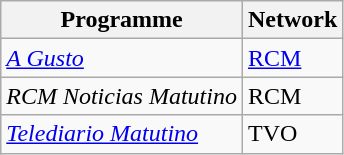<table class="wikitable">
<tr>
<th>Programme</th>
<th>Network</th>
</tr>
<tr>
<td><em><a href='#'>A Gusto</a></em></td>
<td><a href='#'>RCM</a></td>
</tr>
<tr>
<td><em>RCM Noticias Matutino</em></td>
<td>RCM</td>
</tr>
<tr>
<td><em><a href='#'>Telediario Matutino</a></em></td>
<td>TVO</td>
</tr>
</table>
